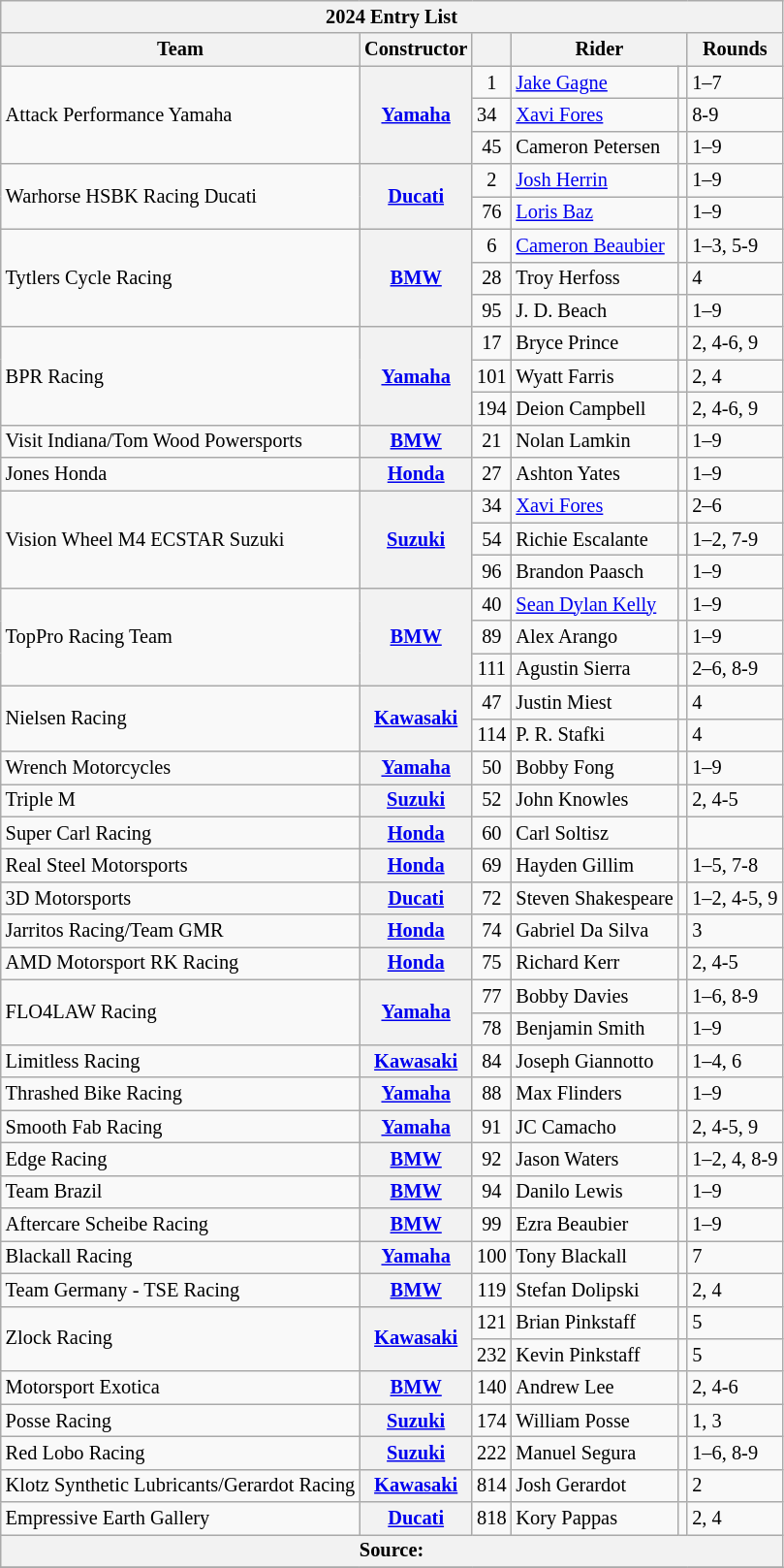<table class="wikitable sortable" style="font-size: 85%;">
<tr>
<th colspan=6>2024 Entry List</th>
</tr>
<tr>
<th>Team</th>
<th>Constructor</th>
<th></th>
<th class=unsortable colspan=2>Rider</th>
<th class=unsortable>Rounds</th>
</tr>
<tr>
<td rowspan="3">Attack Performance Yamaha</td>
<th rowspan="3"><a href='#'>Yamaha</a></th>
<td align=center>1</td>
<td> <a href='#'>Jake Gagne</a></td>
<td></td>
<td>1–7</td>
</tr>
<tr>
<td>34</td>
<td> <a href='#'>Xavi Fores</a></td>
<td></td>
<td>8-9</td>
</tr>
<tr>
<td align="center">45</td>
<td> Cameron Petersen</td>
<td></td>
<td>1–9</td>
</tr>
<tr>
<td rowspan="2">Warhorse HSBK Racing Ducati</td>
<th rowspan="2"><a href='#'>Ducati</a></th>
<td align="center">2</td>
<td> <a href='#'>Josh Herrin</a></td>
<td></td>
<td>1–9</td>
</tr>
<tr>
<td align="center">76</td>
<td> <a href='#'>Loris Baz</a></td>
<td></td>
<td>1–9</td>
</tr>
<tr>
<td rowspan="3">Tytlers Cycle Racing</td>
<th rowspan="3"><a href='#'>BMW</a></th>
<td align="center">6</td>
<td> <a href='#'>Cameron Beaubier</a></td>
<td></td>
<td>1–3, 5-9</td>
</tr>
<tr>
<td align="center">28</td>
<td> Troy Herfoss</td>
<td></td>
<td>4</td>
</tr>
<tr>
<td align="center">95</td>
<td> J. D. Beach</td>
<td></td>
<td>1–9</td>
</tr>
<tr>
<td rowspan="3">BPR Racing</td>
<th rowspan="3"><a href='#'>Yamaha</a></th>
<td align="center">17</td>
<td> Bryce Prince</td>
<td align="center"></td>
<td>2, 4-6, 9</td>
</tr>
<tr>
<td align="center">101</td>
<td> Wyatt Farris</td>
<td align="center"></td>
<td>2, 4</td>
</tr>
<tr>
<td align="center">194</td>
<td> Deion Campbell</td>
<td align="center"></td>
<td>2, 4-6, 9</td>
</tr>
<tr>
<td>Visit Indiana/Tom Wood Powersports</td>
<th><a href='#'>BMW</a></th>
<td align="center">21</td>
<td> Nolan Lamkin</td>
<td align="center"></td>
<td>1–9</td>
</tr>
<tr>
<td>Jones Honda</td>
<th><a href='#'>Honda</a></th>
<td align="center">27</td>
<td> Ashton Yates</td>
<td align="center"></td>
<td>1–9</td>
</tr>
<tr>
<td rowspan="3">Vision Wheel M4 ECSTAR Suzuki</td>
<th rowspan="3"><a href='#'>Suzuki</a></th>
<td align="center">34</td>
<td> <a href='#'>Xavi Fores</a></td>
<td></td>
<td>2–6</td>
</tr>
<tr>
<td align="center">54</td>
<td> Richie Escalante</td>
<td></td>
<td>1–2, 7-9</td>
</tr>
<tr>
<td align="center">96</td>
<td> Brandon Paasch</td>
<td></td>
<td>1–9</td>
</tr>
<tr>
<td rowspan="3">TopPro Racing Team</td>
<th rowspan="3"><a href='#'>BMW</a></th>
<td align="center">40</td>
<td> <a href='#'>Sean Dylan Kelly</a></td>
<td></td>
<td>1–9</td>
</tr>
<tr>
<td align="center">89</td>
<td> Alex Arango</td>
<td align="center"></td>
<td>1–9</td>
</tr>
<tr>
<td align="center">111</td>
<td> Agustin Sierra</td>
<td align="center"></td>
<td>2–6, 8-9</td>
</tr>
<tr>
<td rowspan=2>Nielsen Racing</td>
<th rowspan=2><a href='#'>Kawasaki</a></th>
<td align=center>47</td>
<td> Justin Miest</td>
<td></td>
<td>4</td>
</tr>
<tr>
<td align=center>114</td>
<td> P. R. Stafki</td>
<td></td>
<td>4</td>
</tr>
<tr>
<td>Wrench Motorcycles</td>
<th><a href='#'>Yamaha</a></th>
<td align=center>50</td>
<td> Bobby Fong</td>
<td></td>
<td>1–9</td>
</tr>
<tr>
<td>Triple M</td>
<th><a href='#'>Suzuki</a></th>
<td align=center>52</td>
<td> John Knowles</td>
<td align=center></td>
<td>2, 4-5</td>
</tr>
<tr>
<td>Super Carl Racing</td>
<th><a href='#'>Honda</a></th>
<td align=center>60</td>
<td> Carl Soltisz</td>
<td></td>
<td></td>
</tr>
<tr>
<td>Real Steel Motorsports</td>
<th><a href='#'>Honda</a></th>
<td align=center>69</td>
<td> Hayden Gillim</td>
<td></td>
<td>1–5, 7-8</td>
</tr>
<tr>
<td>3D Motorsports</td>
<th><a href='#'>Ducati</a></th>
<td align=center>72</td>
<td> Steven Shakespeare</td>
<td></td>
<td>1–2, 4-5, 9</td>
</tr>
<tr>
<td>Jarritos Racing/Team GMR</td>
<th><a href='#'>Honda</a></th>
<td align=center>74</td>
<td> Gabriel Da Silva</td>
<td align=center></td>
<td>3</td>
</tr>
<tr>
<td>AMD Motorsport RK Racing</td>
<th><a href='#'>Honda</a></th>
<td align=center>75</td>
<td> Richard Kerr</td>
<td align=center></td>
<td>2, 4-5</td>
</tr>
<tr>
<td rowspan=2>FLO4LAW Racing</td>
<th rowspan=2><a href='#'>Yamaha</a></th>
<td align=center>77</td>
<td> Bobby Davies</td>
<td align=center></td>
<td>1–6, 8-9</td>
</tr>
<tr>
<td align=center>78</td>
<td> Benjamin Smith</td>
<td></td>
<td>1–9</td>
</tr>
<tr>
<td>Limitless Racing</td>
<th><a href='#'>Kawasaki</a></th>
<td align=center>84</td>
<td> Joseph Giannotto</td>
<td align=center></td>
<td>1–4, 6</td>
</tr>
<tr>
<td>Thrashed Bike Racing</td>
<th><a href='#'>Yamaha</a></th>
<td align=center>88</td>
<td> Max Flinders</td>
<td></td>
<td>1–9</td>
</tr>
<tr>
<td>Smooth Fab Racing</td>
<th><a href='#'>Yamaha</a></th>
<td align=center>91</td>
<td> JC Camacho</td>
<td align=center></td>
<td>2, 4-5, 9</td>
</tr>
<tr>
<td>Edge Racing</td>
<th><a href='#'>BMW</a></th>
<td align=center>92</td>
<td> Jason Waters</td>
<td align=center></td>
<td>1–2, 4, 8-9</td>
</tr>
<tr>
<td>Team Brazil</td>
<th><a href='#'>BMW</a></th>
<td align=center>94</td>
<td> Danilo Lewis</td>
<td align=center></td>
<td>1–9</td>
</tr>
<tr>
<td>Aftercare Scheibe Racing</td>
<th><a href='#'>BMW</a></th>
<td align=center>99</td>
<td> Ezra Beaubier</td>
<td></td>
<td>1–9</td>
</tr>
<tr>
<td>Blackall Racing</td>
<th><a href='#'>Yamaha</a></th>
<td>100</td>
<td> Tony Blackall</td>
<td></td>
<td>7</td>
</tr>
<tr>
<td>Team Germany - TSE Racing</td>
<th><a href='#'>BMW</a></th>
<td align=center>119</td>
<td> Stefan Dolipski</td>
<td></td>
<td>2, 4</td>
</tr>
<tr>
<td rowspan="2">Zlock Racing</td>
<th rowspan="2"><a href='#'>Kawasaki</a></th>
<td>121</td>
<td> Brian Pinkstaff</td>
<td></td>
<td>5</td>
</tr>
<tr>
<td>232</td>
<td> Kevin Pinkstaff</td>
<td></td>
<td>5</td>
</tr>
<tr>
<td>Motorsport Exotica</td>
<th><a href='#'>BMW</a></th>
<td align="center">140</td>
<td> Andrew Lee</td>
<td align="center"></td>
<td>2, 4-6</td>
</tr>
<tr>
<td>Posse Racing</td>
<th><a href='#'>Suzuki</a></th>
<td align=center>174</td>
<td> William Posse</td>
<td align=center></td>
<td>1, 3</td>
</tr>
<tr>
<td>Red Lobo Racing</td>
<th><a href='#'>Suzuki</a></th>
<td align=center>222</td>
<td> Manuel Segura</td>
<td align=center></td>
<td>1–6, 8-9</td>
</tr>
<tr>
<td>Klotz Synthetic Lubricants/Gerardot Racing</td>
<th><a href='#'>Kawasaki</a></th>
<td align=center>814</td>
<td> Josh Gerardot</td>
<td></td>
<td>2</td>
</tr>
<tr>
<td>Empressive Earth Gallery</td>
<th><a href='#'>Ducati</a></th>
<td align=center>818</td>
<td> Kory Pappas</td>
<td></td>
<td>2, 4</td>
</tr>
<tr>
<th colspan=6>Source:</th>
</tr>
<tr>
</tr>
</table>
